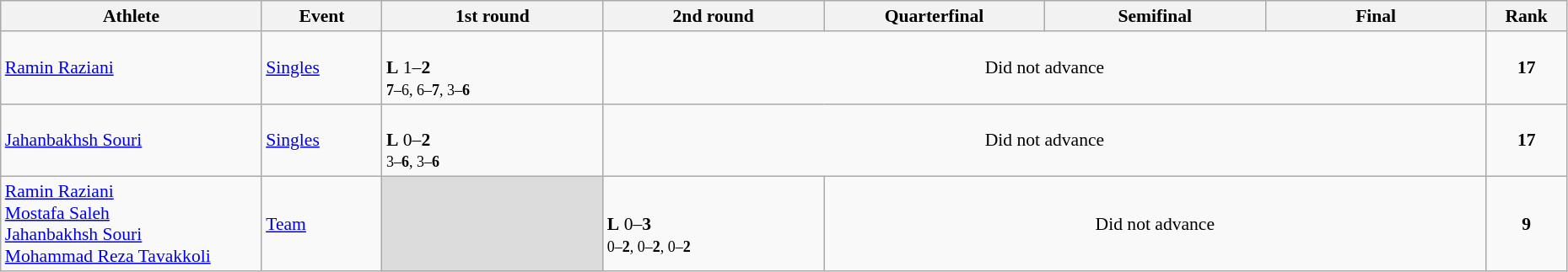<table class="wikitable" width="98%" style="text-align:left; font-size:90%">
<tr>
<th width="13%">Athlete</th>
<th width="6%">Event</th>
<th width="11%">1st round</th>
<th width="11%">2nd round</th>
<th width="11%">Quarterfinal</th>
<th width="11%">Semifinal</th>
<th width="11%">Final</th>
<th width="4%">Rank</th>
</tr>
<tr>
<td><a href='#'>Ramin Raziani</a></td>
<td><a href='#'>Singles</a></td>
<td><br><strong>L</strong> 1–<strong>2</strong><br><small><strong>7</strong>–6, 6–<strong>7</strong>, 3–<strong>6</strong></small></td>
<td colspan=4 align=center>Did not advance</td>
<td align="center"><strong>17</strong></td>
</tr>
<tr>
<td><a href='#'>Jahanbakhsh Souri</a></td>
<td><a href='#'>Singles</a></td>
<td><br><strong>L</strong> 0–<strong>2</strong><br><small>3–<strong>6</strong>, 3–<strong>6</strong></small></td>
<td colspan=4 align=center>Did not advance</td>
<td align="center"><strong>17</strong></td>
</tr>
<tr>
<td><a href='#'>Ramin Raziani</a><br><a href='#'>Mostafa Saleh</a><br><a href='#'>Jahanbakhsh Souri</a><br><a href='#'>Mohammad Reza Tavakkoli</a></td>
<td><a href='#'>Team</a></td>
<td bgcolor=#DCDCDC></td>
<td><br><strong>L</strong> 0–<strong>3</strong><br><small>0–<strong>2</strong>, 0–<strong>2</strong>, 0–<strong>2</strong></small></td>
<td colspan=3 align=center>Did not advance</td>
<td align="center"><strong>9</strong></td>
</tr>
</table>
